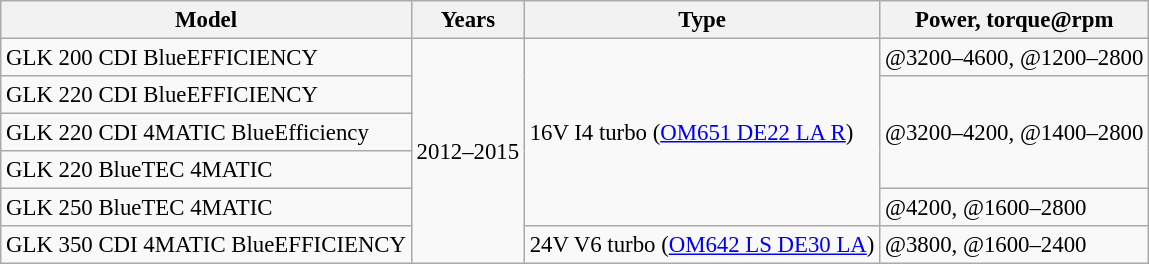<table class="wikitable collapsible sortable" style="font-size:95%;">
<tr>
<th>Model</th>
<th>Years</th>
<th>Type</th>
<th>Power, torque@rpm</th>
</tr>
<tr>
<td>GLK 200 CDI BlueEFFICIENCY</td>
<td rowspan="6">2012–2015</td>
<td rowspan="5"> 16V I4 turbo (<a href='#'>OM651 DE22 LA R</a>)</td>
<td>@3200–4600, @1200–2800</td>
</tr>
<tr>
<td>GLK 220 CDI BlueEFFICIENCY</td>
<td rowspan="3">@3200–4200, @1400–2800</td>
</tr>
<tr>
<td>GLK 220 CDI 4MATIC BlueEfficiency</td>
</tr>
<tr>
<td>GLK 220 BlueTEC 4MATIC</td>
</tr>
<tr>
<td>GLK 250 BlueTEC 4MATIC</td>
<td>@4200, @1600–2800</td>
</tr>
<tr>
<td>GLK 350 CDI 4MATIC BlueEFFICIENCY</td>
<td> 24V V6 turbo (<a href='#'>OM642 LS DE30 LA</a>)</td>
<td>@3800, @1600–2400</td>
</tr>
</table>
